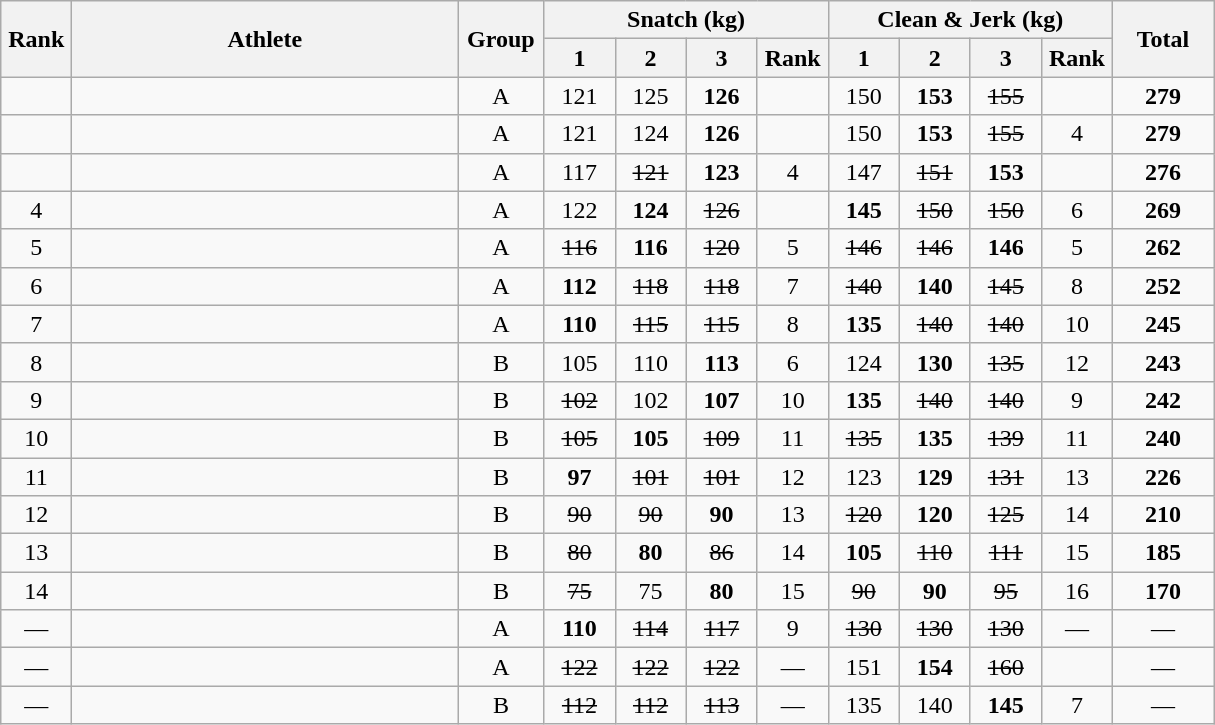<table class = "wikitable" style="text-align:center;">
<tr>
<th rowspan=2 width=40>Rank</th>
<th rowspan=2 width=250>Athlete</th>
<th rowspan=2 width=50>Group</th>
<th colspan=4>Snatch (kg)</th>
<th colspan=4>Clean & Jerk (kg)</th>
<th rowspan=2 width=60>Total</th>
</tr>
<tr>
<th width=40>1</th>
<th width=40>2</th>
<th width=40>3</th>
<th width=40>Rank</th>
<th width=40>1</th>
<th width=40>2</th>
<th width=40>3</th>
<th width=40>Rank</th>
</tr>
<tr>
<td></td>
<td align=left></td>
<td>A</td>
<td>121</td>
<td>125</td>
<td><strong>126</strong></td>
<td></td>
<td>150</td>
<td><strong>153</strong></td>
<td><s>155</s></td>
<td></td>
<td><strong>279</strong></td>
</tr>
<tr>
<td></td>
<td align=left></td>
<td>A</td>
<td>121</td>
<td>124</td>
<td><strong>126</strong></td>
<td></td>
<td>150</td>
<td><strong>153</strong></td>
<td><s>155</s></td>
<td>4</td>
<td><strong>279</strong></td>
</tr>
<tr>
<td></td>
<td align=left></td>
<td>A</td>
<td>117</td>
<td><s>121</s></td>
<td><strong>123</strong></td>
<td>4</td>
<td>147</td>
<td><s>151</s></td>
<td><strong>153</strong></td>
<td></td>
<td><strong>276</strong></td>
</tr>
<tr>
<td>4</td>
<td align=left></td>
<td>A</td>
<td>122</td>
<td><strong>124</strong></td>
<td><s>126</s></td>
<td></td>
<td><strong>145</strong></td>
<td><s>150</s></td>
<td><s>150</s></td>
<td>6</td>
<td><strong>269</strong></td>
</tr>
<tr>
<td>5</td>
<td align=left></td>
<td>A</td>
<td><s>116</s></td>
<td><strong>116</strong></td>
<td><s>120</s></td>
<td>5</td>
<td><s>146</s></td>
<td><s>146</s></td>
<td><strong>146</strong></td>
<td>5</td>
<td><strong>262</strong></td>
</tr>
<tr>
<td>6</td>
<td align=left></td>
<td>A</td>
<td><strong>112</strong></td>
<td><s>118</s></td>
<td><s>118</s></td>
<td>7</td>
<td><s>140</s></td>
<td><strong>140</strong></td>
<td><s>145</s></td>
<td>8</td>
<td><strong>252</strong></td>
</tr>
<tr>
<td>7</td>
<td align=left></td>
<td>A</td>
<td><strong>110</strong></td>
<td><s>115</s></td>
<td><s>115</s></td>
<td>8</td>
<td><strong>135</strong></td>
<td><s>140</s></td>
<td><s>140</s></td>
<td>10</td>
<td><strong>245</strong></td>
</tr>
<tr>
<td>8</td>
<td align=left></td>
<td>B</td>
<td>105</td>
<td>110</td>
<td><strong>113</strong></td>
<td>6</td>
<td>124</td>
<td><strong>130</strong></td>
<td><s>135</s></td>
<td>12</td>
<td><strong>243</strong></td>
</tr>
<tr>
<td>9</td>
<td align=left></td>
<td>B</td>
<td><s>102</s></td>
<td>102</td>
<td><strong>107</strong></td>
<td>10</td>
<td><strong>135</strong></td>
<td><s>140</s></td>
<td><s>140</s></td>
<td>9</td>
<td><strong>242</strong></td>
</tr>
<tr>
<td>10</td>
<td align=left></td>
<td>B</td>
<td><s>105</s></td>
<td><strong>105</strong></td>
<td><s>109</s></td>
<td>11</td>
<td><s>135</s></td>
<td><strong>135</strong></td>
<td><s>139</s></td>
<td>11</td>
<td><strong>240</strong></td>
</tr>
<tr>
<td>11</td>
<td align=left></td>
<td>B</td>
<td><strong>97</strong></td>
<td><s>101</s></td>
<td><s>101</s></td>
<td>12</td>
<td>123</td>
<td><strong>129</strong></td>
<td><s>131</s></td>
<td>13</td>
<td><strong>226</strong></td>
</tr>
<tr>
<td>12</td>
<td align=left></td>
<td>B</td>
<td><s>90</s></td>
<td><s>90</s></td>
<td><strong>90</strong></td>
<td>13</td>
<td><s>120</s></td>
<td><strong>120</strong></td>
<td><s>125</s></td>
<td>14</td>
<td><strong>210</strong></td>
</tr>
<tr>
<td>13</td>
<td align=left></td>
<td>B</td>
<td><s>80</s></td>
<td><strong>80</strong></td>
<td><s>86</s></td>
<td>14</td>
<td><strong>105</strong></td>
<td><s>110</s></td>
<td><s>111</s></td>
<td>15</td>
<td><strong>185</strong></td>
</tr>
<tr>
<td>14</td>
<td align=left></td>
<td>B</td>
<td><s>75</s></td>
<td>75</td>
<td><strong>80</strong></td>
<td>15</td>
<td><s>90</s></td>
<td><strong>90</strong></td>
<td><s>95</s></td>
<td>16</td>
<td><strong>170</strong></td>
</tr>
<tr>
<td>—</td>
<td align=left></td>
<td>A</td>
<td><strong>110</strong></td>
<td><s>114</s></td>
<td><s>117</s></td>
<td>9</td>
<td><s>130</s></td>
<td><s>130</s></td>
<td><s>130</s></td>
<td>—</td>
<td>—</td>
</tr>
<tr>
<td>—</td>
<td align=left></td>
<td>A</td>
<td><s>122</s></td>
<td><s>122</s></td>
<td><s>122</s></td>
<td>—</td>
<td>151</td>
<td><strong>154</strong></td>
<td><s>160</s></td>
<td></td>
<td>—</td>
</tr>
<tr>
<td>—</td>
<td align=left></td>
<td>B</td>
<td><s>112</s></td>
<td><s>112</s></td>
<td><s>113</s></td>
<td>—</td>
<td>135</td>
<td>140</td>
<td><strong>145</strong></td>
<td>7</td>
<td>—</td>
</tr>
</table>
